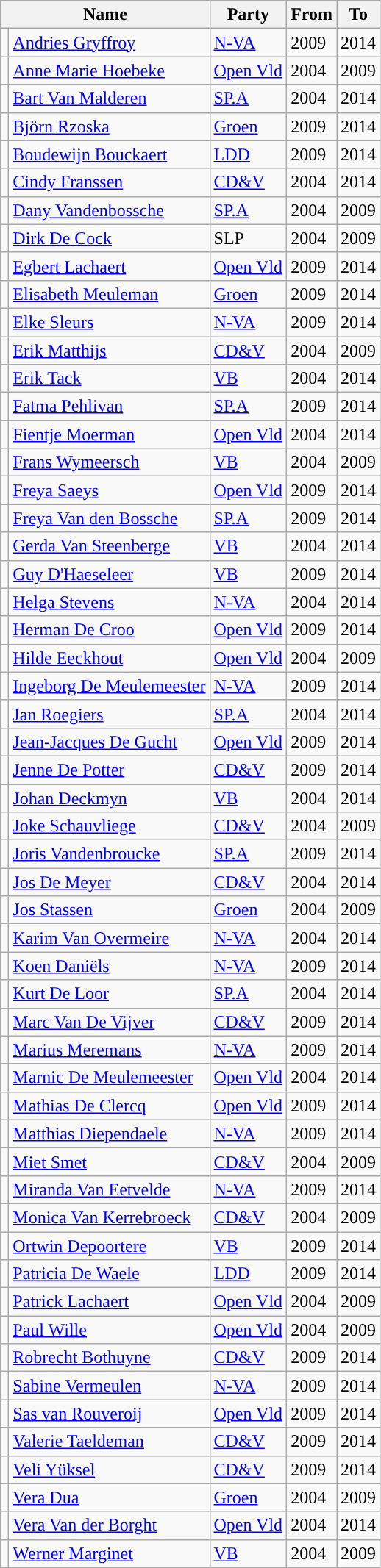<table class="wikitable sortable">
<tr>
<th colspan=2>Name</th>
<th>Party</th>
<th>From</th>
<th>To</th>
</tr>
<tr>
<td style="background-color: "></td>
<td><a href='#'>Andries Gryffroy</a></td>
<td><a href='#'>N-VA</a></td>
<td>2009</td>
<td>2014</td>
</tr>
<tr>
<td style="background-color: "></td>
<td><a href='#'>Anne Marie Hoebeke</a></td>
<td><a href='#'>Open Vld</a></td>
<td>2004</td>
<td>2009</td>
</tr>
<tr>
<td style="background-color: "></td>
<td><a href='#'>Bart Van Malderen</a></td>
<td><a href='#'>SP.A</a></td>
<td>2004</td>
<td>2014</td>
</tr>
<tr>
<td style="background-color: "></td>
<td><a href='#'>Björn Rzoska</a></td>
<td><a href='#'>Groen</a></td>
<td>2009</td>
<td>2014</td>
</tr>
<tr>
<td style="background-color: "></td>
<td><a href='#'>Boudewijn Bouckaert</a></td>
<td><a href='#'>LDD</a></td>
<td>2009</td>
<td>2014</td>
</tr>
<tr>
<td style="background-color: "></td>
<td><a href='#'>Cindy Franssen</a></td>
<td><a href='#'>CD&V</a></td>
<td>2004</td>
<td>2014</td>
</tr>
<tr>
<td style="background-color: "></td>
<td><a href='#'>Dany Vandenbossche</a></td>
<td><a href='#'>SP.A</a></td>
<td>2004</td>
<td>2009</td>
</tr>
<tr>
<td style="background-color: "></td>
<td><a href='#'>Dirk De Cock</a></td>
<td>SLP</td>
<td>2004</td>
<td>2009</td>
</tr>
<tr>
<td style="background-color: "></td>
<td><a href='#'>Egbert Lachaert</a></td>
<td><a href='#'>Open Vld</a></td>
<td>2009</td>
<td>2014</td>
</tr>
<tr>
<td style="background-color: "></td>
<td><a href='#'>Elisabeth Meuleman</a></td>
<td><a href='#'>Groen</a></td>
<td>2009</td>
<td>2014</td>
</tr>
<tr>
<td style="background-color: "></td>
<td><a href='#'>Elke Sleurs</a></td>
<td><a href='#'>N-VA</a></td>
<td>2009</td>
<td>2014</td>
</tr>
<tr>
<td style="background-color: "></td>
<td><a href='#'>Erik Matthijs</a></td>
<td><a href='#'>CD&V</a></td>
<td>2004</td>
<td>2009</td>
</tr>
<tr>
<td style="background-color: "></td>
<td><a href='#'>Erik Tack</a></td>
<td><a href='#'>VB</a></td>
<td>2004</td>
<td>2014</td>
</tr>
<tr>
<td style="background-color: "></td>
<td><a href='#'>Fatma Pehlivan</a></td>
<td><a href='#'>SP.A</a></td>
<td>2009</td>
<td>2014</td>
</tr>
<tr>
<td style="background-color: "></td>
<td><a href='#'>Fientje Moerman</a></td>
<td><a href='#'>Open Vld</a></td>
<td>2004</td>
<td>2014</td>
</tr>
<tr>
<td style="background-color: "></td>
<td><a href='#'>Frans Wymeersch</a></td>
<td><a href='#'>VB</a></td>
<td>2004</td>
<td>2009</td>
</tr>
<tr>
<td style="background-color: "></td>
<td><a href='#'>Freya Saeys</a></td>
<td><a href='#'>Open Vld</a></td>
<td>2009</td>
<td>2014</td>
</tr>
<tr>
<td style="background-color: "></td>
<td><a href='#'>Freya Van den Bossche</a></td>
<td><a href='#'>SP.A</a></td>
<td>2009</td>
<td>2014</td>
</tr>
<tr>
<td style="background-color: "></td>
<td><a href='#'>Gerda Van Steenberge</a></td>
<td><a href='#'>VB</a></td>
<td>2004</td>
<td>2014</td>
</tr>
<tr>
<td style="background-color: "></td>
<td><a href='#'>Guy D'Haeseleer</a></td>
<td><a href='#'>VB</a></td>
<td>2009</td>
<td>2014</td>
</tr>
<tr>
<td style="background-color: "></td>
<td><a href='#'>Helga Stevens</a></td>
<td><a href='#'>N-VA</a></td>
<td>2004</td>
<td>2014</td>
</tr>
<tr>
<td style="background-color: "></td>
<td><a href='#'>Herman De Croo</a></td>
<td><a href='#'>Open Vld</a></td>
<td>2009</td>
<td>2014</td>
</tr>
<tr>
<td style="background-color: "></td>
<td><a href='#'>Hilde Eeckhout</a></td>
<td><a href='#'>Open Vld</a></td>
<td>2004</td>
<td>2009</td>
</tr>
<tr>
<td style="background-color: "></td>
<td><a href='#'>Ingeborg De Meulemeester</a></td>
<td><a href='#'>N-VA</a></td>
<td>2009</td>
<td>2014</td>
</tr>
<tr>
<td style="background-color: "></td>
<td><a href='#'>Jan Roegiers</a></td>
<td><a href='#'>SP.A</a></td>
<td>2004</td>
<td>2014</td>
</tr>
<tr>
<td style="background-color: "></td>
<td><a href='#'>Jean-Jacques De Gucht</a></td>
<td><a href='#'>Open Vld</a></td>
<td>2009</td>
<td>2014</td>
</tr>
<tr>
<td style="background-color: "></td>
<td><a href='#'>Jenne De Potter</a></td>
<td><a href='#'>CD&V</a></td>
<td>2009</td>
<td>2014</td>
</tr>
<tr>
<td style="background-color: "></td>
<td><a href='#'>Johan Deckmyn</a></td>
<td><a href='#'>VB</a></td>
<td>2004</td>
<td>2014</td>
</tr>
<tr>
<td style="background-color: "></td>
<td><a href='#'>Joke Schauvliege</a></td>
<td><a href='#'>CD&V</a></td>
<td>2004</td>
<td>2009</td>
</tr>
<tr>
<td style="background-color: "></td>
<td><a href='#'>Joris Vandenbroucke</a></td>
<td><a href='#'>SP.A</a></td>
<td>2009</td>
<td>2014</td>
</tr>
<tr>
<td style="background-color: "></td>
<td><a href='#'>Jos De Meyer</a></td>
<td><a href='#'>CD&V</a></td>
<td>2004</td>
<td>2014</td>
</tr>
<tr>
<td style="background-color: "></td>
<td><a href='#'>Jos Stassen</a></td>
<td><a href='#'>Groen</a></td>
<td>2004</td>
<td>2009</td>
</tr>
<tr>
<td style="background-color: "></td>
<td><a href='#'>Karim Van Overmeire</a></td>
<td><a href='#'>N-VA</a></td>
<td>2004</td>
<td>2014</td>
</tr>
<tr>
<td style="background-color: "></td>
<td><a href='#'>Koen Daniëls</a></td>
<td><a href='#'>N-VA</a></td>
<td>2009</td>
<td>2014</td>
</tr>
<tr>
<td style="background-color: "></td>
<td><a href='#'>Kurt De Loor</a></td>
<td><a href='#'>SP.A</a></td>
<td>2004</td>
<td>2014</td>
</tr>
<tr>
<td style="background-color: "></td>
<td><a href='#'>Marc Van De Vijver</a></td>
<td><a href='#'>CD&V</a></td>
<td>2009</td>
<td>2014</td>
</tr>
<tr>
<td style="background-color: "></td>
<td><a href='#'>Marius Meremans</a></td>
<td><a href='#'>N-VA</a></td>
<td>2009</td>
<td>2014</td>
</tr>
<tr>
<td style="background-color: "></td>
<td><a href='#'>Marnic De Meulemeester</a></td>
<td><a href='#'>Open Vld</a></td>
<td>2004</td>
<td>2014</td>
</tr>
<tr>
<td style="background-color: "></td>
<td><a href='#'>Mathias De Clercq</a></td>
<td><a href='#'>Open Vld</a></td>
<td>2009</td>
<td>2014</td>
</tr>
<tr>
<td style="background-color: "></td>
<td><a href='#'>Matthias Diependaele</a></td>
<td><a href='#'>N-VA</a></td>
<td>2009</td>
<td>2014</td>
</tr>
<tr>
<td style="background-color: "></td>
<td><a href='#'>Miet Smet</a></td>
<td><a href='#'>CD&V</a></td>
<td>2004</td>
<td>2009</td>
</tr>
<tr>
<td style="background-color: "></td>
<td><a href='#'>Miranda Van Eetvelde</a></td>
<td><a href='#'>N-VA</a></td>
<td>2009</td>
<td>2014</td>
</tr>
<tr>
<td style="background-color: "></td>
<td><a href='#'>Monica Van Kerrebroeck</a></td>
<td><a href='#'>CD&V</a></td>
<td>2004</td>
<td>2009</td>
</tr>
<tr>
<td style="background-color: "></td>
<td><a href='#'>Ortwin Depoortere</a></td>
<td><a href='#'>VB</a></td>
<td>2009</td>
<td>2014</td>
</tr>
<tr>
<td style="background-color: "></td>
<td><a href='#'>Patricia De Waele</a></td>
<td><a href='#'>LDD</a></td>
<td>2009</td>
<td>2014</td>
</tr>
<tr>
<td style="background-color: "></td>
<td><a href='#'>Patrick Lachaert</a></td>
<td><a href='#'>Open Vld</a></td>
<td>2004</td>
<td>2009</td>
</tr>
<tr>
<td style="background-color: "></td>
<td><a href='#'>Paul Wille</a></td>
<td><a href='#'>Open Vld</a></td>
<td>2004</td>
<td>2009</td>
</tr>
<tr>
<td style="background-color: "></td>
<td><a href='#'>Robrecht Bothuyne</a></td>
<td><a href='#'>CD&V</a></td>
<td>2009</td>
<td>2014</td>
</tr>
<tr>
<td style="background-color: "></td>
<td><a href='#'>Sabine Vermeulen</a></td>
<td><a href='#'>N-VA</a></td>
<td>2009</td>
<td>2014</td>
</tr>
<tr>
<td style="background-color: "></td>
<td><a href='#'>Sas van Rouveroij</a></td>
<td><a href='#'>Open Vld</a></td>
<td>2009</td>
<td>2014</td>
</tr>
<tr>
<td style="background-color: "></td>
<td><a href='#'>Valerie Taeldeman</a></td>
<td><a href='#'>CD&V</a></td>
<td>2009</td>
<td>2014</td>
</tr>
<tr>
<td style="background-color: "></td>
<td><a href='#'>Veli Yüksel</a></td>
<td><a href='#'>CD&V</a></td>
<td>2009</td>
<td>2014</td>
</tr>
<tr>
<td style="background-color: "></td>
<td><a href='#'>Vera Dua</a></td>
<td><a href='#'>Groen</a></td>
<td>2004</td>
<td>2009</td>
</tr>
<tr>
<td style="background-color: "></td>
<td><a href='#'>Vera Van der Borght</a></td>
<td><a href='#'>Open Vld</a></td>
<td>2004</td>
<td>2014</td>
</tr>
<tr>
<td style="background-color: "></td>
<td><a href='#'>Werner Marginet</a></td>
<td><a href='#'>VB</a></td>
<td>2004</td>
<td>2009</td>
</tr>
</table>
